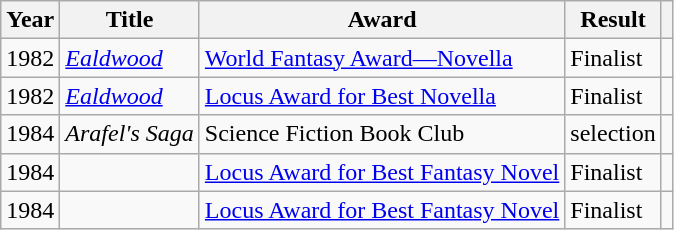<table class="wikitable sortable mw-collapsible">
<tr>
<th>Year</th>
<th>Title</th>
<th>Award</th>
<th>Result</th>
<th></th>
</tr>
<tr>
<td>1982</td>
<td><em><a href='#'>Ealdwood</a></em></td>
<td><a href='#'>World Fantasy Award—Novella</a></td>
<td>Finalist</td>
<td></td>
</tr>
<tr>
<td>1982</td>
<td><em><a href='#'>Ealdwood</a></em></td>
<td><a href='#'>Locus Award for Best Novella</a></td>
<td>Finalist</td>
<td></td>
</tr>
<tr>
<td>1984</td>
<td><em>Arafel's Saga</em></td>
<td>Science Fiction Book Club</td>
<td>selection</td>
<td></td>
</tr>
<tr>
<td>1984</td>
<td><em></em></td>
<td><a href='#'>Locus Award for Best Fantasy Novel</a></td>
<td>Finalist</td>
<td></td>
</tr>
<tr>
<td>1984</td>
<td><em></em></td>
<td><a href='#'>Locus Award for Best Fantasy Novel</a></td>
<td>Finalist</td>
<td></td>
</tr>
</table>
